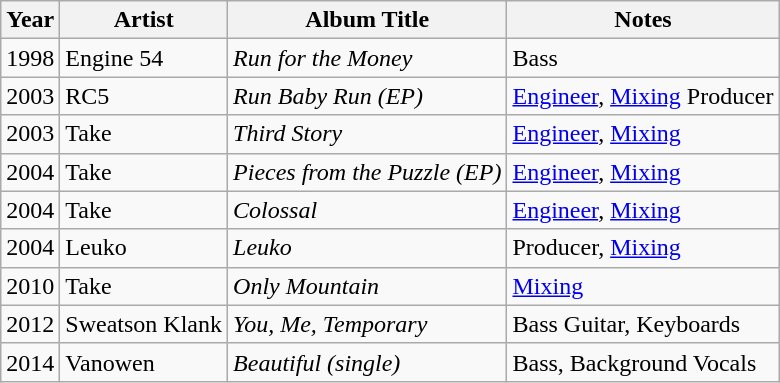<table class="wikitable sortable">
<tr>
<th>Year</th>
<th>Artist</th>
<th>Album Title</th>
<th class="unsortable">Notes</th>
</tr>
<tr>
<td>1998</td>
<td>Engine 54</td>
<td><em>Run for the Money</em></td>
<td>Bass</td>
</tr>
<tr>
<td>2003</td>
<td>RC5</td>
<td><em>Run Baby Run (EP)</em></td>
<td><a href='#'>Engineer</a>, <a href='#'>Mixing</a> Producer</td>
</tr>
<tr>
<td>2003</td>
<td>Take</td>
<td><em>Third Story</em></td>
<td><a href='#'>Engineer</a>, <a href='#'>Mixing</a></td>
</tr>
<tr>
<td>2004</td>
<td>Take</td>
<td><em>Pieces from the Puzzle (EP)</em></td>
<td><a href='#'>Engineer</a>, <a href='#'>Mixing</a></td>
</tr>
<tr>
<td>2004</td>
<td>Take</td>
<td><em>Colossal</em></td>
<td><a href='#'>Engineer</a>, <a href='#'>Mixing</a></td>
</tr>
<tr>
<td>2004</td>
<td>Leuko</td>
<td><em>Leuko</em></td>
<td>Producer, <a href='#'>Mixing</a></td>
</tr>
<tr>
<td>2010</td>
<td>Take</td>
<td><em>Only Mountain</em></td>
<td><a href='#'>Mixing</a></td>
</tr>
<tr>
<td>2012</td>
<td>Sweatson Klank</td>
<td><em>You, Me, Temporary</em></td>
<td>Bass Guitar, Keyboards </td>
</tr>
<tr>
<td>2014</td>
<td>Vanowen</td>
<td><em>Beautiful (single)</em></td>
<td>Bass, Background Vocals </td>
</tr>
</table>
